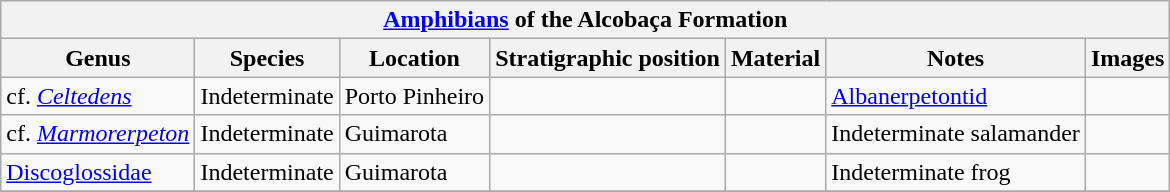<table class="wikitable" align="center">
<tr>
<th colspan="7" align="center"><a href='#'>Amphibians</a> of the Alcobaça Formation</th>
</tr>
<tr>
<th>Genus</th>
<th>Species</th>
<th>Location</th>
<th>Stratigraphic position</th>
<th>Material</th>
<th>Notes</th>
<th>Images</th>
</tr>
<tr>
<td>cf. <em><a href='#'>Celtedens</a></em></td>
<td>Indeterminate</td>
<td>Porto Pinheiro</td>
<td></td>
<td></td>
<td><a href='#'>Albanerpetontid</a></td>
<td></td>
</tr>
<tr>
<td>cf. <em><a href='#'>Marmorerpeton</a></em></td>
<td>Indeterminate</td>
<td>Guimarota</td>
<td></td>
<td></td>
<td>Indeterminate salamander</td>
<td></td>
</tr>
<tr>
<td><a href='#'>Discoglossidae</a></td>
<td>Indeterminate</td>
<td>Guimarota</td>
<td></td>
<td></td>
<td>Indeterminate frog</td>
<td></td>
</tr>
<tr>
</tr>
</table>
